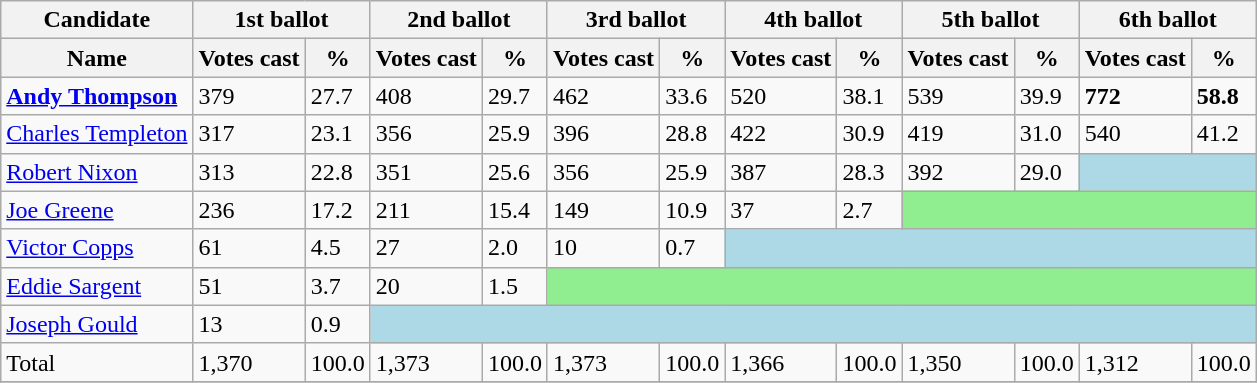<table class="wikitable">
<tr>
<th colspan = "1">Candidate</th>
<th colspan = "2">1st ballot</th>
<th colspan = "2">2nd ballot</th>
<th colspan = "2">3rd ballot</th>
<th colspan = "2">4th ballot</th>
<th colspan = "2">5th ballot</th>
<th colspan = "2">6th ballot</th>
</tr>
<tr>
<th>Name</th>
<th>Votes cast</th>
<th>%</th>
<th>Votes cast</th>
<th>%</th>
<th>Votes cast</th>
<th>%</th>
<th>Votes cast</th>
<th>%</th>
<th>Votes cast</th>
<th>%</th>
<th>Votes cast</th>
<th>%</th>
</tr>
<tr>
<td><strong><a href='#'>Andy Thompson</a></strong></td>
<td>379</td>
<td>27.7</td>
<td>408</td>
<td>29.7</td>
<td>462</td>
<td>33.6</td>
<td>520</td>
<td>38.1</td>
<td>539</td>
<td>39.9</td>
<td><strong>772</strong></td>
<td><strong>58.8</strong></td>
</tr>
<tr>
<td><a href='#'>Charles Templeton</a></td>
<td>317</td>
<td>23.1</td>
<td>356</td>
<td>25.9</td>
<td>396</td>
<td>28.8</td>
<td>422</td>
<td>30.9</td>
<td>419</td>
<td>31.0</td>
<td>540</td>
<td>41.2</td>
</tr>
<tr>
<td><a href='#'>Robert Nixon</a></td>
<td>313</td>
<td>22.8</td>
<td>351</td>
<td>25.6</td>
<td>356</td>
<td>25.9</td>
<td>387</td>
<td>28.3</td>
<td>392</td>
<td>29.0</td>
<td style="text-align:left;background:lightblue" colspan = "2"></td>
</tr>
<tr>
<td><a href='#'>Joe Greene</a></td>
<td>236</td>
<td>17.2</td>
<td>211</td>
<td>15.4</td>
<td>149</td>
<td>10.9</td>
<td>37</td>
<td>2.7</td>
<td style="text-align:left;background:lightgreen" colspan = "4"></td>
</tr>
<tr>
<td><a href='#'>Victor Copps</a></td>
<td>61</td>
<td>4.5</td>
<td>27</td>
<td>2.0</td>
<td>10</td>
<td>0.7</td>
<td style="text-align:left;background:lightblue" colspan = "6"></td>
</tr>
<tr>
<td><a href='#'>Eddie Sargent</a></td>
<td>51</td>
<td>3.7</td>
<td>20</td>
<td>1.5</td>
<td style="text-align:left;background:lightgreen" colspan = "8"></td>
</tr>
<tr>
<td><a href='#'>Joseph Gould</a></td>
<td>13</td>
<td>0.9</td>
<td style="text-align:left;background:lightblue" colspan = "10"></td>
</tr>
<tr>
<td>Total</td>
<td>1,370</td>
<td>100.0</td>
<td>1,373</td>
<td>100.0</td>
<td>1,373</td>
<td>100.0</td>
<td>1,366</td>
<td>100.0</td>
<td>1,350</td>
<td>100.0</td>
<td>1,312</td>
<td>100.0</td>
</tr>
<tr>
</tr>
</table>
